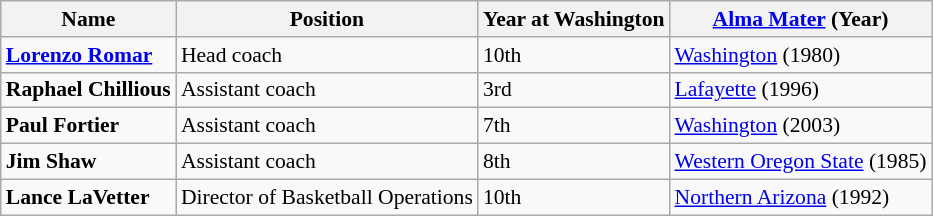<table class="wikitable" style="white-space:nowrap; font-size:90%;">
<tr>
<th>Name</th>
<th>Position</th>
<th>Year at Washington</th>
<th><a href='#'>Alma Mater</a> (Year)</th>
</tr>
<tr>
<td><strong><a href='#'>Lorenzo Romar</a></strong></td>
<td>Head coach</td>
<td>10th</td>
<td><a href='#'>Washington</a> (1980)</td>
</tr>
<tr>
<td><strong>Raphael Chillious</strong></td>
<td>Assistant coach</td>
<td>3rd</td>
<td><a href='#'>Lafayette</a> (1996)</td>
</tr>
<tr>
<td><strong>Paul Fortier</strong></td>
<td>Assistant coach</td>
<td>7th</td>
<td><a href='#'>Washington</a> (2003)</td>
</tr>
<tr>
<td><strong>Jim Shaw</strong></td>
<td>Assistant coach</td>
<td>8th</td>
<td><a href='#'>Western Oregon State</a> (1985)</td>
</tr>
<tr>
<td><strong>Lance LaVetter</strong></td>
<td>Director of Basketball Operations</td>
<td>10th</td>
<td><a href='#'>Northern Arizona</a> (1992)</td>
</tr>
</table>
